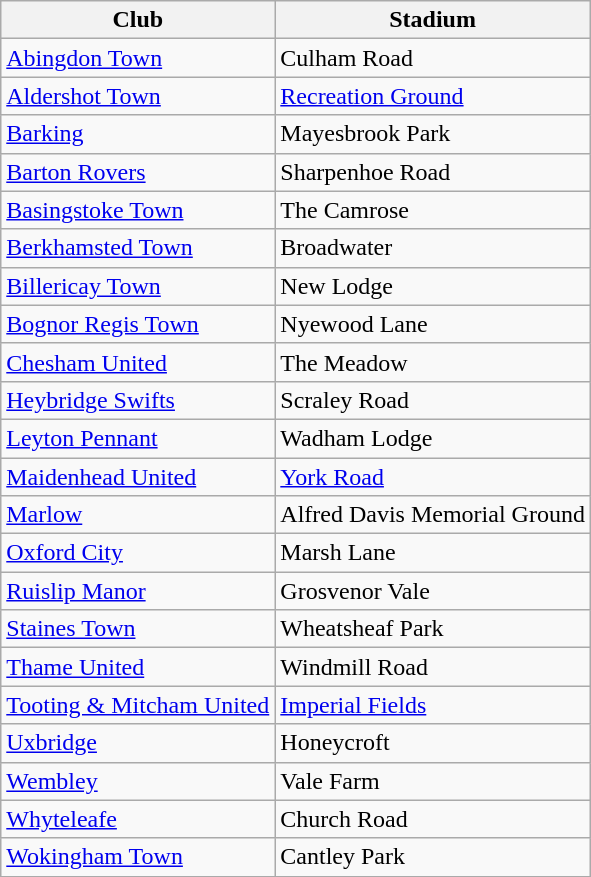<table class="wikitable sortable">
<tr>
<th>Club</th>
<th>Stadium</th>
</tr>
<tr>
<td><a href='#'>Abingdon Town</a></td>
<td>Culham Road</td>
</tr>
<tr>
<td><a href='#'>Aldershot Town</a></td>
<td><a href='#'>Recreation Ground</a></td>
</tr>
<tr>
<td><a href='#'>Barking</a></td>
<td>Mayesbrook Park</td>
</tr>
<tr>
<td><a href='#'>Barton Rovers</a></td>
<td>Sharpenhoe Road</td>
</tr>
<tr>
<td><a href='#'>Basingstoke Town</a></td>
<td>The Camrose</td>
</tr>
<tr>
<td><a href='#'>Berkhamsted Town</a></td>
<td>Broadwater</td>
</tr>
<tr>
<td><a href='#'>Billericay Town</a></td>
<td>New Lodge</td>
</tr>
<tr>
<td><a href='#'>Bognor Regis Town</a></td>
<td>Nyewood Lane</td>
</tr>
<tr>
<td><a href='#'>Chesham United</a></td>
<td>The Meadow</td>
</tr>
<tr>
<td><a href='#'>Heybridge Swifts</a></td>
<td>Scraley Road</td>
</tr>
<tr>
<td><a href='#'>Leyton Pennant</a></td>
<td>Wadham Lodge</td>
</tr>
<tr>
<td><a href='#'>Maidenhead United</a></td>
<td><a href='#'>York Road</a></td>
</tr>
<tr>
<td><a href='#'>Marlow</a></td>
<td>Alfred Davis Memorial Ground</td>
</tr>
<tr>
<td><a href='#'>Oxford City</a></td>
<td>Marsh Lane</td>
</tr>
<tr>
<td><a href='#'>Ruislip Manor</a></td>
<td>Grosvenor Vale</td>
</tr>
<tr>
<td><a href='#'>Staines Town</a></td>
<td>Wheatsheaf Park</td>
</tr>
<tr>
<td><a href='#'>Thame United</a></td>
<td>Windmill Road</td>
</tr>
<tr>
<td><a href='#'>Tooting & Mitcham United</a></td>
<td><a href='#'>Imperial Fields</a></td>
</tr>
<tr>
<td><a href='#'>Uxbridge</a></td>
<td>Honeycroft</td>
</tr>
<tr>
<td><a href='#'>Wembley</a></td>
<td>Vale Farm</td>
</tr>
<tr>
<td><a href='#'>Whyteleafe</a></td>
<td>Church Road</td>
</tr>
<tr>
<td><a href='#'>Wokingham Town</a></td>
<td>Cantley Park</td>
</tr>
</table>
